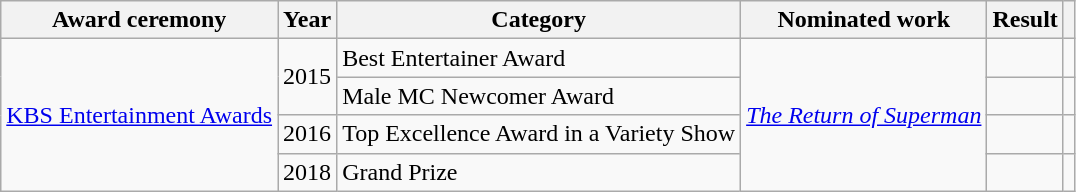<table class="wikitable sortable">
<tr>
<th>Award ceremony</th>
<th>Year</th>
<th>Category</th>
<th>Nominated work</th>
<th>Result</th>
<th class="unsortable"></th>
</tr>
<tr>
<td rowspan="4"><a href='#'>KBS Entertainment Awards</a></td>
<td align="center" rowspan="2">2015</td>
<td>Best Entertainer Award</td>
<td rowspan="4"><em><a href='#'>The Return of Superman</a></em></td>
<td></td>
<td></td>
</tr>
<tr>
<td>Male MC Newcomer Award</td>
<td></td>
<td></td>
</tr>
<tr>
<td align="center">2016</td>
<td>Top Excellence Award in a Variety Show</td>
<td></td>
<td></td>
</tr>
<tr>
<td align="center">2018</td>
<td>Grand Prize</td>
<td></td>
<td></td>
</tr>
</table>
